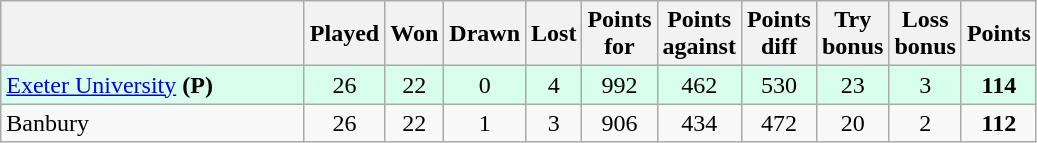<table class="wikitable" style="text-align:center">
<tr>
<th bgcolor="#efefef" width="195"></th>
<th bgcolor="#efefef" width="20">Played</th>
<th bgcolor="#efefef" width="20">Won</th>
<th bgcolor="#efefef" width="20">Drawn</th>
<th bgcolor="#efefef" width="20">Lost</th>
<th bgcolor="#efefef" width="20">Points for</th>
<th bgcolor="#efefef" width="20">Points against</th>
<th bgcolor="#efefef" width="20">Points diff</th>
<th bgcolor="#efefef" width="20">Try bonus</th>
<th bgcolor="#efefef" width="20">Loss bonus</th>
<th bgcolor="#efefef" width="20">Points</th>
</tr>
<tr bgcolor=#d8ffeb align=center>
<td style="text-align:left;"><a href='#'>Exeter University</a> <strong>(P)</strong></td>
<td>26</td>
<td>22</td>
<td>0</td>
<td>4</td>
<td>992</td>
<td>462</td>
<td>530</td>
<td>23</td>
<td>3</td>
<td><strong>114</strong></td>
</tr>
<tr>
<td align=left>Banbury</td>
<td>26</td>
<td>22</td>
<td>1</td>
<td>3</td>
<td>906</td>
<td>434</td>
<td>472</td>
<td>20</td>
<td>2</td>
<td><strong>112</strong></td>
</tr>
</table>
